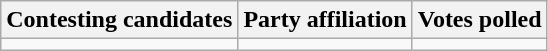<table class="wikitable sortable">
<tr>
<th>Contesting candidates</th>
<th>Party affiliation</th>
<th>Votes polled</th>
</tr>
<tr>
<td></td>
<td></td>
<td></td>
</tr>
</table>
